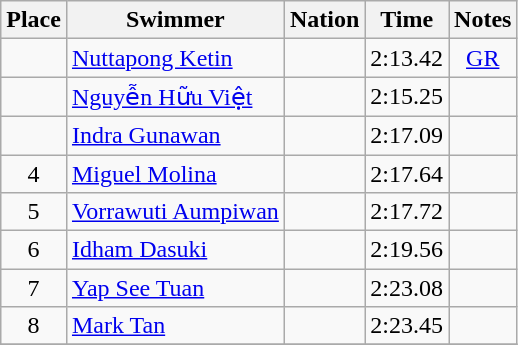<table class="wikitable sortable" style="text-align:center">
<tr>
<th>Place</th>
<th>Swimmer</th>
<th>Nation</th>
<th>Time</th>
<th>Notes</th>
</tr>
<tr>
<td></td>
<td align=left><a href='#'>Nuttapong Ketin</a></td>
<td align=left></td>
<td>2:13.42</td>
<td><a href='#'>GR</a></td>
</tr>
<tr>
<td></td>
<td align=left><a href='#'>Nguyễn Hữu Việt</a></td>
<td align=left></td>
<td>2:15.25</td>
<td></td>
</tr>
<tr>
<td></td>
<td align=left><a href='#'>Indra Gunawan</a></td>
<td align=left></td>
<td>2:17.09</td>
<td></td>
</tr>
<tr>
<td>4</td>
<td align=left><a href='#'>Miguel Molina</a></td>
<td align=left></td>
<td>2:17.64</td>
<td></td>
</tr>
<tr>
<td>5</td>
<td align=left><a href='#'>Vorrawuti Aumpiwan</a></td>
<td align=left></td>
<td>2:17.72</td>
<td></td>
</tr>
<tr>
<td>6</td>
<td align=left><a href='#'>Idham Dasuki</a></td>
<td align=left></td>
<td>2:19.56</td>
<td></td>
</tr>
<tr>
<td>7</td>
<td align=left><a href='#'>Yap See Tuan</a></td>
<td align=left></td>
<td>2:23.08</td>
<td></td>
</tr>
<tr>
<td>8</td>
<td align=left><a href='#'>Mark Tan</a></td>
<td align=left></td>
<td>2:23.45</td>
<td></td>
</tr>
<tr>
</tr>
</table>
